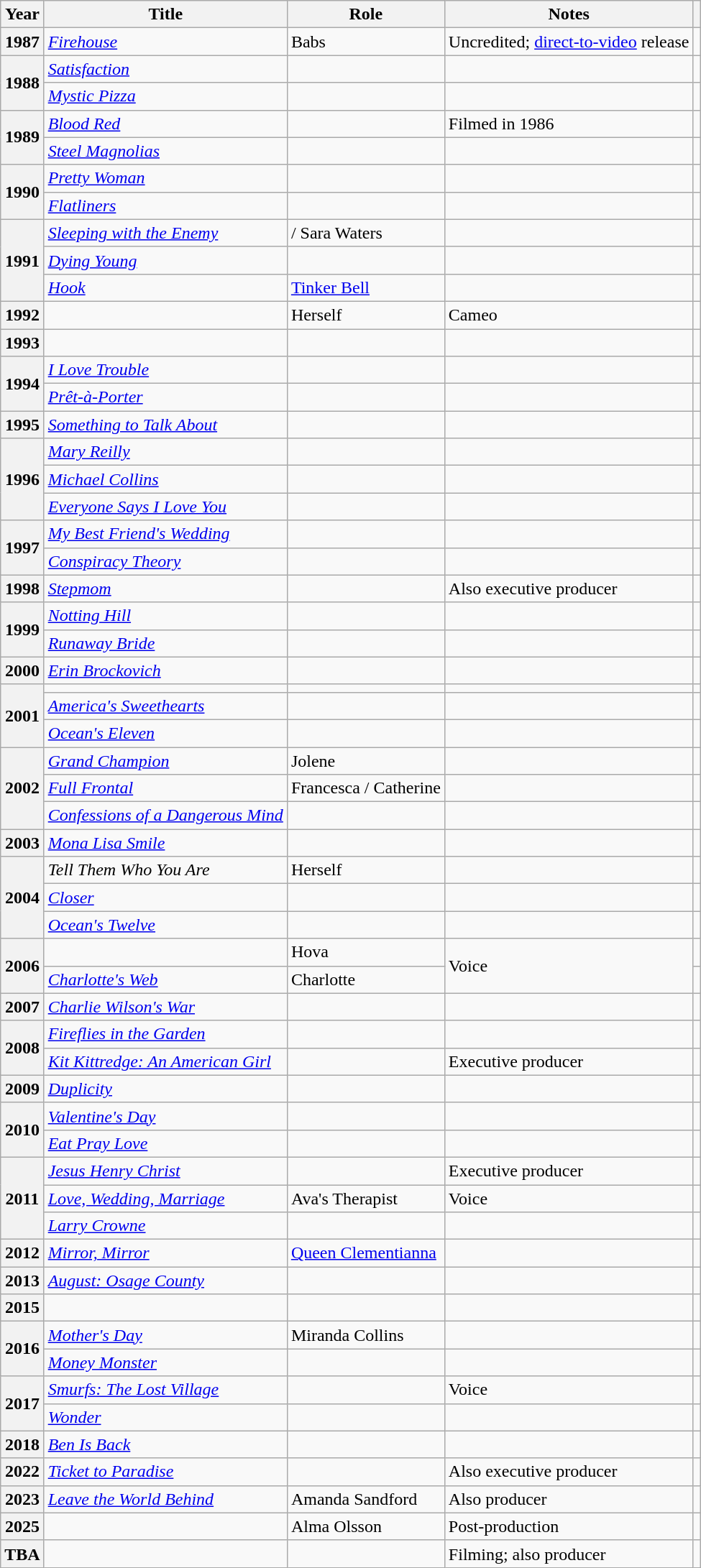<table class="wikitable plainrowheaders sortable">
<tr>
<th scope="col">Year</th>
<th scope="col">Title</th>
<th scope="col">Role</th>
<th scope="col" class="unsortable">Notes</th>
<th scope="col" class="unsortable"></th>
</tr>
<tr>
<th scope=row>1987</th>
<td><em><a href='#'>Firehouse</a></em></td>
<td>Babs</td>
<td>Uncredited; <a href='#'>direct-to-video</a> release</td>
<td style="text-align:center;"></td>
</tr>
<tr>
<th rowspan="2" scope="row">1988</th>
<td><em><a href='#'>Satisfaction</a></em></td>
<td></td>
<td></td>
<td style="text-align:center;"></td>
</tr>
<tr>
<td><em><a href='#'>Mystic Pizza</a></em></td>
<td></td>
<td></td>
<td style="text-align:center;"></td>
</tr>
<tr>
<th rowspan="2" scope="row">1989</th>
<td><em><a href='#'>Blood Red</a></em></td>
<td></td>
<td>Filmed in 1986</td>
<td style="text-align:center;"></td>
</tr>
<tr>
<td><em><a href='#'>Steel Magnolias</a></em></td>
<td></td>
<td></td>
<td style="text-align:center;"></td>
</tr>
<tr>
<th rowspan="2 "scope="row">1990</th>
<td><em><a href='#'>Pretty Woman</a></em></td>
<td></td>
<td></td>
<td style="text-align:center;"></td>
</tr>
<tr>
<td><em><a href='#'>Flatliners</a></em></td>
<td></td>
<td></td>
<td style="text-align:center;"></td>
</tr>
<tr>
<th rowspan="3 "scope="row">1991</th>
<td><em><a href='#'>Sleeping with the Enemy</a></em></td>
<td> / Sara Waters</td>
<td></td>
<td style="text-align:center;"></td>
</tr>
<tr>
<td><em><a href='#'>Dying Young</a></em></td>
<td></td>
<td></td>
<td style="text-align:center;"></td>
</tr>
<tr>
<td><em><a href='#'>Hook</a></em></td>
<td><a href='#'>Tinker Bell</a></td>
<td></td>
<td style="text-align:center;"></td>
</tr>
<tr>
<th scope=row>1992</th>
<td><em></em></td>
<td>Herself</td>
<td>Cameo</td>
<td style="text-align:center;"></td>
</tr>
<tr>
<th scope=row>1993</th>
<td><em></em></td>
<td></td>
<td></td>
<td style="text-align:center;"></td>
</tr>
<tr>
<th rowspan="2" scope="row">1994</th>
<td><em><a href='#'>I Love Trouble</a></em></td>
<td></td>
<td></td>
<td style="text-align:center;"></td>
</tr>
<tr>
<td><em><a href='#'>Prêt-à-Porter</a></em></td>
<td></td>
<td></td>
<td style="text-align:center;"></td>
</tr>
<tr>
<th scope=row>1995</th>
<td><em><a href='#'>Something to Talk About</a></em></td>
<td></td>
<td></td>
<td style="text-align:center;"></td>
</tr>
<tr>
<th rowspan="3" scope="row">1996</th>
<td><em><a href='#'>Mary Reilly</a></em></td>
<td></td>
<td></td>
<td style="text-align:center;"></td>
</tr>
<tr>
<td><em><a href='#'>Michael Collins</a></em></td>
<td></td>
<td></td>
<td style="text-align:center;"></td>
</tr>
<tr>
<td><em><a href='#'>Everyone Says I Love You</a></em></td>
<td></td>
<td></td>
<td style="text-align:center;"></td>
</tr>
<tr>
<th rowspan="2" scope="row">1997</th>
<td><em><a href='#'>My Best Friend's Wedding</a></em></td>
<td></td>
<td></td>
<td style="text-align:center;"></td>
</tr>
<tr>
<td><em><a href='#'>Conspiracy Theory</a></em></td>
<td></td>
<td></td>
<td style="text-align:center;"></td>
</tr>
<tr>
<th scope=row>1998</th>
<td><em><a href='#'>Stepmom</a></em></td>
<td></td>
<td>Also executive producer</td>
<td style="text-align:center;"></td>
</tr>
<tr>
<th rowspan="2" scope="row">1999</th>
<td><em><a href='#'>Notting Hill</a></em></td>
<td></td>
<td></td>
<td style="text-align:center;"></td>
</tr>
<tr>
<td><em><a href='#'>Runaway Bride</a></em></td>
<td></td>
<td></td>
<td style="text-align:center;"></td>
</tr>
<tr>
<th scope=row>2000</th>
<td><em><a href='#'>Erin Brockovich</a></em></td>
<td></td>
<td></td>
<td style="text-align:center;"></td>
</tr>
<tr>
<th rowspan="3" scope="row">2001</th>
<td><em></em></td>
<td></td>
<td></td>
<td style="text-align:center;"></td>
</tr>
<tr>
<td><em><a href='#'>America's Sweethearts</a></em></td>
<td></td>
<td></td>
<td style="text-align:center;"></td>
</tr>
<tr>
<td><em><a href='#'>Ocean's Eleven</a></em></td>
<td></td>
<td></td>
<td style="text-align:center;"></td>
</tr>
<tr>
<th rowspan="3" scope="row">2002</th>
<td><em><a href='#'>Grand Champion</a></em></td>
<td>Jolene</td>
<td></td>
<td style="text-align:center;"></td>
</tr>
<tr>
<td><em><a href='#'>Full Frontal</a></em></td>
<td>Francesca / Catherine</td>
<td></td>
<td style="text-align:center;"></td>
</tr>
<tr>
<td><em><a href='#'>Confessions of a Dangerous Mind</a></em></td>
<td></td>
<td></td>
<td style="text-align:center;"></td>
</tr>
<tr>
<th scope=row>2003</th>
<td><em><a href='#'>Mona Lisa Smile</a></em></td>
<td></td>
<td></td>
<td style="text-align:center;"></td>
</tr>
<tr>
<th rowspan="3" scope="row">2004</th>
<td><em>Tell Them Who You Are</em></td>
<td>Herself</td>
<td></td>
<td style="text-align:center;"></td>
</tr>
<tr>
<td><em><a href='#'>Closer</a></em></td>
<td></td>
<td></td>
<td style="text-align:center;"></td>
</tr>
<tr>
<td><em><a href='#'>Ocean's Twelve</a></em></td>
<td></td>
<td></td>
<td style="text-align:center;"></td>
</tr>
<tr>
<th rowspan="2" scope="row">2006</th>
<td><em></em></td>
<td>Hova</td>
<td rowspan="2">Voice</td>
<td style="text-align:center;"></td>
</tr>
<tr>
<td><em><a href='#'>Charlotte's Web</a></em></td>
<td>Charlotte</td>
<td style="text-align:center;"></td>
</tr>
<tr>
<th scope=row>2007</th>
<td><em><a href='#'>Charlie Wilson's War</a></em></td>
<td></td>
<td></td>
<td style="text-align:center;"></td>
</tr>
<tr>
<th rowspan="2" scope="row">2008</th>
<td><em><a href='#'>Fireflies in the Garden</a></em></td>
<td></td>
<td></td>
<td style="text-align:center;"></td>
</tr>
<tr>
<td><em><a href='#'>Kit Kittredge: An American Girl</a></em></td>
<td></td>
<td>Executive producer</td>
<td style="text-align:center;"></td>
</tr>
<tr>
<th scope=row>2009</th>
<td><em><a href='#'>Duplicity</a></em></td>
<td></td>
<td></td>
<td style="text-align:center;"></td>
</tr>
<tr>
<th rowspan="2" scope="row">2010</th>
<td><em><a href='#'>Valentine's Day</a></em></td>
<td></td>
<td></td>
<td style="text-align:center;"></td>
</tr>
<tr>
<td><em><a href='#'>Eat Pray Love</a></em></td>
<td></td>
<td></td>
<td style="text-align:center;"></td>
</tr>
<tr>
<th rowspan="3" scope="row">2011</th>
<td><em><a href='#'>Jesus Henry Christ</a></em></td>
<td></td>
<td>Executive producer</td>
<td style="text-align:center;"></td>
</tr>
<tr>
<td><em><a href='#'>Love, Wedding, Marriage</a></em></td>
<td>Ava's Therapist</td>
<td>Voice</td>
<td style="text-align:center;"></td>
</tr>
<tr>
<td><em><a href='#'>Larry Crowne</a></em></td>
<td></td>
<td></td>
<td style="text-align:center;"></td>
</tr>
<tr>
<th scope=row>2012</th>
<td><em><a href='#'>Mirror, Mirror</a></em></td>
<td><a href='#'>Queen Clementianna</a></td>
<td></td>
<td style="text-align:center;"></td>
</tr>
<tr>
<th scope=row>2013</th>
<td><em><a href='#'>August: Osage County</a></em></td>
<td></td>
<td></td>
<td style="text-align:center;"></td>
</tr>
<tr>
<th scope=row>2015</th>
<td><em></em></td>
<td></td>
<td></td>
<td style="text-align:center;"></td>
</tr>
<tr>
<th rowspan="2" scope="row">2016</th>
<td><em><a href='#'>Mother's Day</a></em></td>
<td>Miranda Collins</td>
<td></td>
<td style="text-align:center;"></td>
</tr>
<tr>
<td><em><a href='#'>Money Monster</a></em></td>
<td></td>
<td></td>
<td style="text-align:center;"></td>
</tr>
<tr>
<th rowspan="2" scope="row">2017</th>
<td><em><a href='#'>Smurfs: The Lost Village</a></em></td>
<td></td>
<td>Voice</td>
<td style="text-align:center;"></td>
</tr>
<tr>
<td><em><a href='#'>Wonder</a></em></td>
<td></td>
<td></td>
<td style="text-align:center;"></td>
</tr>
<tr>
<th scope=row>2018</th>
<td><em><a href='#'>Ben Is Back</a></em></td>
<td></td>
<td></td>
<td style="text-align:center;"></td>
</tr>
<tr>
<th scope=row>2022</th>
<td><em><a href='#'>Ticket to Paradise</a></em></td>
<td></td>
<td>Also executive producer</td>
<td style="text-align:center;"></td>
</tr>
<tr>
<th scope=row>2023</th>
<td><em><a href='#'>Leave the World Behind</a></em></td>
<td>Amanda Sandford</td>
<td>Also producer</td>
<td style="text-align:center;"></td>
</tr>
<tr>
<th scope=row>2025</th>
<td></td>
<td>Alma Olsson</td>
<td>Post-production</td>
<td style="text-align:center;"></td>
</tr>
<tr>
<th scope=row>TBA</th>
<td></td>
<td></td>
<td>Filming; also producer</td>
<td style="text-align:center;"><br></td>
</tr>
</table>
